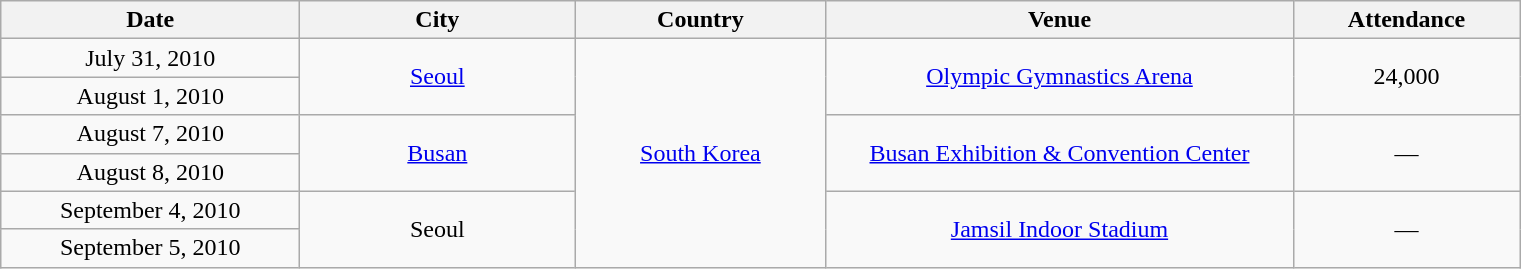<table class="wikitable" style="text-align:center;">
<tr>
<th scope="col" style="width:12em;">Date</th>
<th scope="col" style="width:11em;">City</th>
<th scope="col" style="width:10em;">Country</th>
<th scope="col" style="width:19em;">Venue</th>
<th scope="col" style="width:9em;">Attendance</th>
</tr>
<tr>
<td>July 31, 2010</td>
<td rowspan=2><a href='#'>Seoul</a></td>
<td rowspan=6><a href='#'>South Korea</a></td>
<td rowspan=2><a href='#'>Olympic Gymnastics Arena</a></td>
<td rowspan=2>24,000</td>
</tr>
<tr>
<td>August 1, 2010</td>
</tr>
<tr>
<td>August 7, 2010</td>
<td rowspan=2><a href='#'>Busan</a></td>
<td rowspan=2><a href='#'>Busan Exhibition & Convention Center</a></td>
<td rowspan=2>—</td>
</tr>
<tr>
<td>August 8, 2010</td>
</tr>
<tr>
<td>September 4, 2010</td>
<td rowspan=2>Seoul</td>
<td rowspan=2><a href='#'>Jamsil Indoor Stadium</a></td>
<td rowspan=2>—</td>
</tr>
<tr>
<td>September 5, 2010</td>
</tr>
</table>
